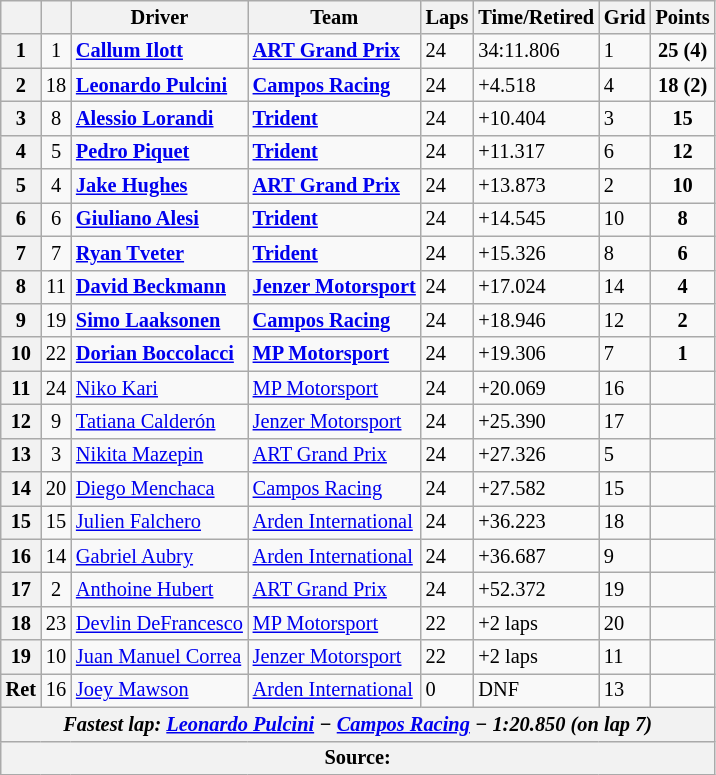<table class="wikitable" style="font-size: 85%;">
<tr>
<th></th>
<th></th>
<th>Driver</th>
<th>Team</th>
<th>Laps</th>
<th>Time/Retired</th>
<th>Grid</th>
<th>Points</th>
</tr>
<tr>
<th>1</th>
<td align="center">1</td>
<td><strong> <a href='#'>Callum Ilott</a></strong></td>
<td><strong><a href='#'>ART Grand Prix</a></strong></td>
<td>24</td>
<td>34:11.806</td>
<td>1</td>
<td align="center"><strong>25 (4)</strong></td>
</tr>
<tr>
<th>2</th>
<td align="center">18</td>
<td><strong> <a href='#'>Leonardo Pulcini</a></strong></td>
<td><strong><a href='#'>Campos Racing</a></strong></td>
<td>24</td>
<td>+4.518</td>
<td>4</td>
<td align="center"><strong>18 (2)</strong></td>
</tr>
<tr>
<th>3</th>
<td align="center">8</td>
<td><strong> <a href='#'>Alessio Lorandi</a></strong></td>
<td><strong><a href='#'>Trident</a></strong></td>
<td>24</td>
<td>+10.404</td>
<td>3</td>
<td align="center"><strong>15</strong></td>
</tr>
<tr>
<th>4</th>
<td align="center">5</td>
<td><strong> <a href='#'>Pedro Piquet</a></strong></td>
<td><strong><a href='#'>Trident</a></strong></td>
<td>24</td>
<td>+11.317</td>
<td>6</td>
<td align="center"><strong>12</strong></td>
</tr>
<tr>
<th>5</th>
<td align="center">4</td>
<td><strong> <a href='#'>Jake Hughes</a></strong></td>
<td><strong><a href='#'>ART Grand Prix</a></strong></td>
<td>24</td>
<td>+13.873</td>
<td>2</td>
<td align="center"><strong>10</strong></td>
</tr>
<tr>
<th>6</th>
<td align="center">6</td>
<td><strong> <a href='#'>Giuliano Alesi</a></strong></td>
<td><strong><a href='#'>Trident</a></strong></td>
<td>24</td>
<td>+14.545</td>
<td>10</td>
<td align="center"><strong>8</strong></td>
</tr>
<tr>
<th>7</th>
<td align="center">7</td>
<td><strong> <a href='#'>Ryan Tveter</a></strong></td>
<td><strong><a href='#'>Trident</a></strong></td>
<td>24</td>
<td>+15.326</td>
<td>8</td>
<td align="center"><strong>6</strong></td>
</tr>
<tr>
<th>8</th>
<td align="center">11</td>
<td><strong> <a href='#'>David Beckmann</a></strong></td>
<td><strong><a href='#'>Jenzer Motorsport</a></strong></td>
<td>24</td>
<td>+17.024</td>
<td>14</td>
<td align="center"><strong>4</strong></td>
</tr>
<tr>
<th>9</th>
<td align="center">19</td>
<td><strong> <a href='#'>Simo Laaksonen</a></strong></td>
<td><strong><a href='#'>Campos Racing</a></strong></td>
<td>24</td>
<td>+18.946</td>
<td>12</td>
<td align="center"><strong>2</strong></td>
</tr>
<tr>
<th>10</th>
<td align="center">22</td>
<td><strong> <a href='#'>Dorian Boccolacci</a></strong></td>
<td><strong><a href='#'>MP Motorsport</a></strong></td>
<td>24</td>
<td>+19.306</td>
<td>7</td>
<td align="center"><strong>1</strong></td>
</tr>
<tr>
<th>11</th>
<td align="center">24</td>
<td> <a href='#'>Niko Kari</a></td>
<td><a href='#'>MP Motorsport</a></td>
<td>24</td>
<td>+20.069</td>
<td>16</td>
<td></td>
</tr>
<tr>
<th>12</th>
<td align="center">9</td>
<td> <a href='#'>Tatiana Calderón</a></td>
<td><a href='#'>Jenzer Motorsport</a></td>
<td>24</td>
<td>+25.390</td>
<td>17</td>
<td></td>
</tr>
<tr>
<th>13</th>
<td align="center">3</td>
<td> <a href='#'>Nikita Mazepin</a></td>
<td><a href='#'>ART Grand Prix</a></td>
<td>24</td>
<td>+27.326</td>
<td>5</td>
<td></td>
</tr>
<tr>
<th>14</th>
<td align="center">20</td>
<td> <a href='#'>Diego Menchaca</a></td>
<td><a href='#'>Campos Racing</a></td>
<td>24</td>
<td>+27.582</td>
<td>15</td>
<td></td>
</tr>
<tr>
<th>15</th>
<td align="center">15</td>
<td> <a href='#'>Julien Falchero</a></td>
<td><a href='#'>Arden International</a></td>
<td>24</td>
<td>+36.223</td>
<td>18</td>
<td></td>
</tr>
<tr>
<th>16</th>
<td align="center">14</td>
<td> <a href='#'>Gabriel Aubry</a></td>
<td><a href='#'>Arden International</a></td>
<td>24</td>
<td>+36.687</td>
<td>9</td>
<td></td>
</tr>
<tr>
<th>17</th>
<td align="center">2</td>
<td> <a href='#'>Anthoine Hubert</a></td>
<td><a href='#'>ART Grand Prix</a></td>
<td>24</td>
<td>+52.372</td>
<td>19</td>
<td></td>
</tr>
<tr>
<th>18</th>
<td align="center">23</td>
<td> <a href='#'>Devlin DeFrancesco</a></td>
<td><a href='#'>MP Motorsport</a></td>
<td>22</td>
<td>+2 laps</td>
<td>20</td>
<td></td>
</tr>
<tr>
<th>19</th>
<td align="center">10</td>
<td> <a href='#'>Juan Manuel Correa</a></td>
<td><a href='#'>Jenzer Motorsport</a></td>
<td>22</td>
<td>+2 laps</td>
<td>11</td>
<td></td>
</tr>
<tr>
<th>Ret</th>
<td align="center">16</td>
<td> <a href='#'>Joey Mawson</a></td>
<td><a href='#'>Arden International</a></td>
<td>0</td>
<td>DNF</td>
<td>13</td>
<td></td>
</tr>
<tr>
<th colspan="8"><em>Fastest lap: <strong><a href='#'>Leonardo Pulcini</a> − <a href='#'>Campos Racing</a> − 1:20.850 (on lap 7)<strong><em></th>
</tr>
<tr>
<th colspan="8">Source:</th>
</tr>
</table>
